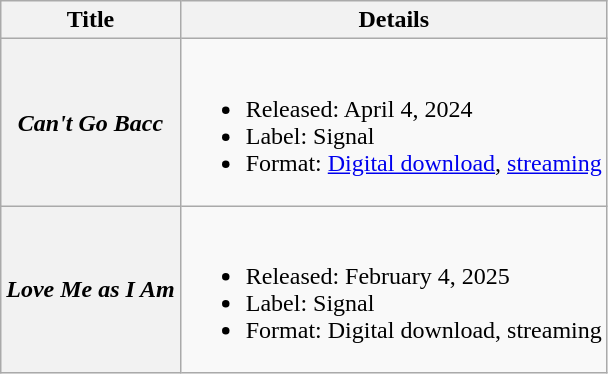<table class="wikitable plainrowheaders">
<tr>
<th scope="col">Title</th>
<th scope="col">Details</th>
</tr>
<tr>
<th scope="row"><em>Can't Go Bacc</em></th>
<td><br><ul><li>Released: April 4, 2024</li><li>Label: Signal</li><li>Format: <a href='#'>Digital download</a>, <a href='#'>streaming</a></li></ul></td>
</tr>
<tr>
<th scope="row"><em>Love Me as I Am</em></th>
<td><br><ul><li>Released: February 4, 2025</li><li>Label: Signal</li><li>Format: Digital download, streaming</li></ul></td>
</tr>
</table>
